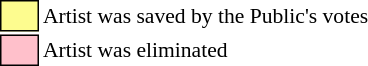<table class="toccolours"style="font-size: 90%; white-space: nowrap;">
<tr>
<td style="background:#fdfc8f; border:1px solid black;">      </td>
<td>Artist was saved by the Public's votes</td>
</tr>
<tr>
<td style="background:pink; border:1px solid black;">      </td>
<td>Artist was eliminated</td>
</tr>
</table>
